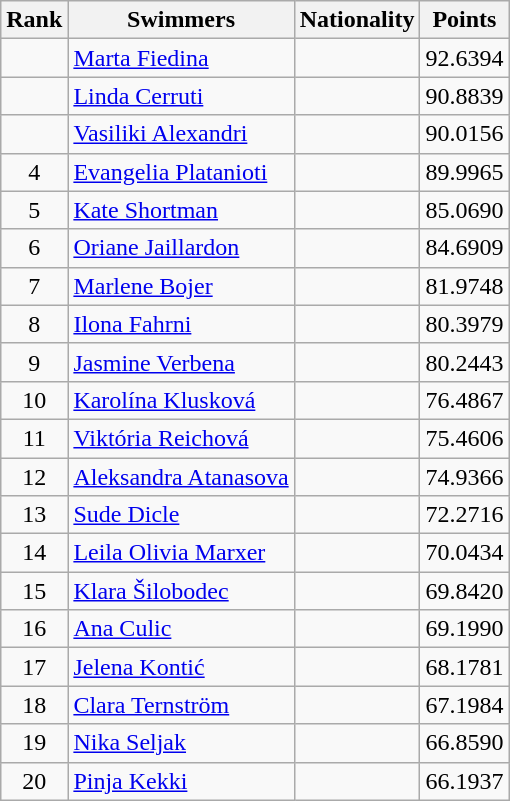<table class="wikitable sortable" style="text-align:center">
<tr>
<th>Rank</th>
<th>Swimmers</th>
<th>Nationality</th>
<th>Points</th>
</tr>
<tr>
<td></td>
<td align=left><a href='#'>Marta Fiedina</a></td>
<td align=left></td>
<td>92.6394</td>
</tr>
<tr>
<td></td>
<td align=left><a href='#'>Linda Cerruti</a></td>
<td align=left></td>
<td>90.8839</td>
</tr>
<tr>
<td></td>
<td align=left><a href='#'>Vasiliki Alexandri</a></td>
<td align=left></td>
<td>90.0156</td>
</tr>
<tr>
<td>4</td>
<td align=left><a href='#'>Evangelia Platanioti</a></td>
<td align=left></td>
<td>89.9965</td>
</tr>
<tr>
<td>5</td>
<td align=left><a href='#'>Kate Shortman</a></td>
<td align=left></td>
<td>85.0690</td>
</tr>
<tr>
<td>6</td>
<td align=left><a href='#'>Oriane Jaillardon</a></td>
<td align=left></td>
<td>84.6909</td>
</tr>
<tr>
<td>7</td>
<td align=left><a href='#'>Marlene Bojer</a></td>
<td align=left></td>
<td>81.9748</td>
</tr>
<tr>
<td>8</td>
<td align=left><a href='#'>Ilona Fahrni</a></td>
<td align=left></td>
<td>80.3979</td>
</tr>
<tr>
<td>9</td>
<td align=left><a href='#'>Jasmine Verbena</a></td>
<td align=left></td>
<td>80.2443</td>
</tr>
<tr>
<td>10</td>
<td align=left><a href='#'>Karolína Klusková</a></td>
<td align=left></td>
<td>76.4867</td>
</tr>
<tr>
<td>11</td>
<td align=left><a href='#'>Viktória Reichová</a></td>
<td align=left></td>
<td>75.4606</td>
</tr>
<tr>
<td>12</td>
<td align=left><a href='#'>Aleksandra Atanasova</a></td>
<td align=left></td>
<td>74.9366</td>
</tr>
<tr>
<td>13</td>
<td align=left><a href='#'>Sude Dicle</a></td>
<td align=left></td>
<td>72.2716</td>
</tr>
<tr>
<td>14</td>
<td align=left><a href='#'>Leila Olivia Marxer</a></td>
<td align=left></td>
<td>70.0434</td>
</tr>
<tr>
<td>15</td>
<td align=left><a href='#'>Klara Šilobodec</a></td>
<td align=left></td>
<td>69.8420</td>
</tr>
<tr>
<td>16</td>
<td align=left><a href='#'>Ana Culic</a></td>
<td align=left></td>
<td>69.1990</td>
</tr>
<tr>
<td>17</td>
<td align=left><a href='#'>Jelena Kontić</a></td>
<td align=left></td>
<td>68.1781</td>
</tr>
<tr>
<td>18</td>
<td align=left><a href='#'>Clara Ternström</a></td>
<td align=left></td>
<td>67.1984</td>
</tr>
<tr>
<td>19</td>
<td align=left><a href='#'>Nika Seljak</a></td>
<td align=left></td>
<td>66.8590</td>
</tr>
<tr>
<td>20</td>
<td align=left><a href='#'>Pinja Kekki</a></td>
<td align=left></td>
<td>66.1937</td>
</tr>
</table>
